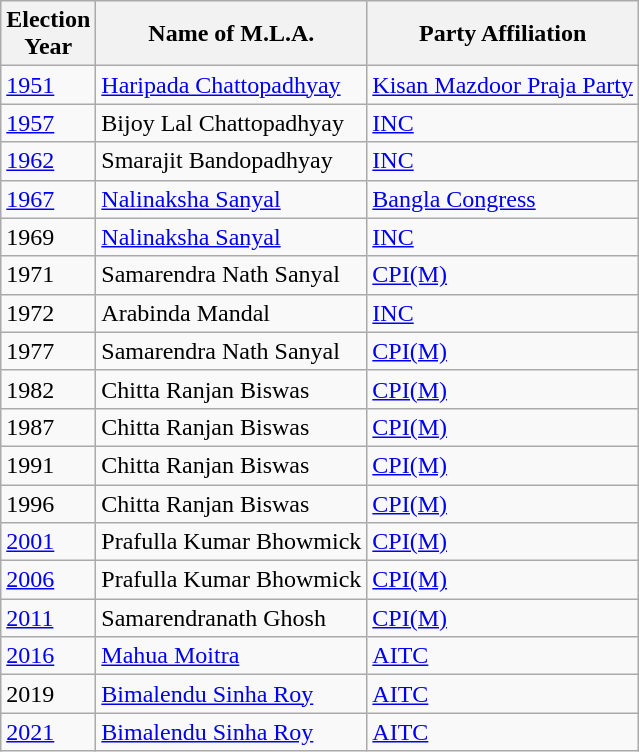<table class="wikitable sortable">
<tr>
<th>Election<br> Year</th>
<th>Name of M.L.A.</th>
<th>Party Affiliation</th>
</tr>
<tr>
<td><a href='#'>1951</a></td>
<td><a href='#'>Haripada Chattopadhyay</a></td>
<td><a href='#'>Kisan Mazdoor Praja Party</a></td>
</tr>
<tr>
<td><a href='#'>1957</a></td>
<td>Bijoy Lal Chattopadhyay</td>
<td><a href='#'>INC</a></td>
</tr>
<tr>
<td><a href='#'>1962</a></td>
<td>Smarajit Bandopadhyay</td>
<td><a href='#'>INC</a></td>
</tr>
<tr>
<td><a href='#'>1967</a></td>
<td><a href='#'>Nalinaksha Sanyal</a></td>
<td><a href='#'>Bangla Congress</a></td>
</tr>
<tr>
<td>1969</td>
<td><a href='#'>Nalinaksha Sanyal</a></td>
<td><a href='#'>INC</a></td>
</tr>
<tr>
<td>1971</td>
<td>Samarendra Nath Sanyal</td>
<td><a href='#'>CPI(M)</a></td>
</tr>
<tr>
<td>1972</td>
<td>Arabinda Mandal</td>
<td><a href='#'>INC</a></td>
</tr>
<tr>
<td>1977</td>
<td>Samarendra Nath Sanyal</td>
<td><a href='#'>CPI(M)</a></td>
</tr>
<tr>
<td>1982</td>
<td>Chitta Ranjan Biswas</td>
<td><a href='#'>CPI(M)</a></td>
</tr>
<tr>
<td>1987</td>
<td>Chitta Ranjan Biswas</td>
<td><a href='#'>CPI(M)</a></td>
</tr>
<tr>
<td>1991</td>
<td>Chitta Ranjan Biswas</td>
<td><a href='#'>CPI(M)</a></td>
</tr>
<tr>
<td>1996</td>
<td>Chitta Ranjan Biswas</td>
<td><a href='#'>CPI(M)</a></td>
</tr>
<tr>
<td><a href='#'>2001</a></td>
<td>Prafulla Kumar Bhowmick</td>
<td><a href='#'>CPI(M)</a></td>
</tr>
<tr>
<td><a href='#'>2006</a></td>
<td>Prafulla Kumar Bhowmick</td>
<td><a href='#'>CPI(M)</a></td>
</tr>
<tr>
<td><a href='#'>2011</a></td>
<td>Samarendranath Ghosh</td>
<td><a href='#'>CPI(M)</a></td>
</tr>
<tr>
<td><a href='#'>2016</a></td>
<td><a href='#'>Mahua Moitra</a></td>
<td><a href='#'>AITC</a></td>
</tr>
<tr>
<td>2019</td>
<td><a href='#'>Bimalendu Sinha Roy</a></td>
<td><a href='#'>AITC</a></td>
</tr>
<tr>
<td><a href='#'>2021</a></td>
<td><a href='#'>Bimalendu Sinha Roy</a></td>
<td><a href='#'>AITC</a></td>
</tr>
</table>
